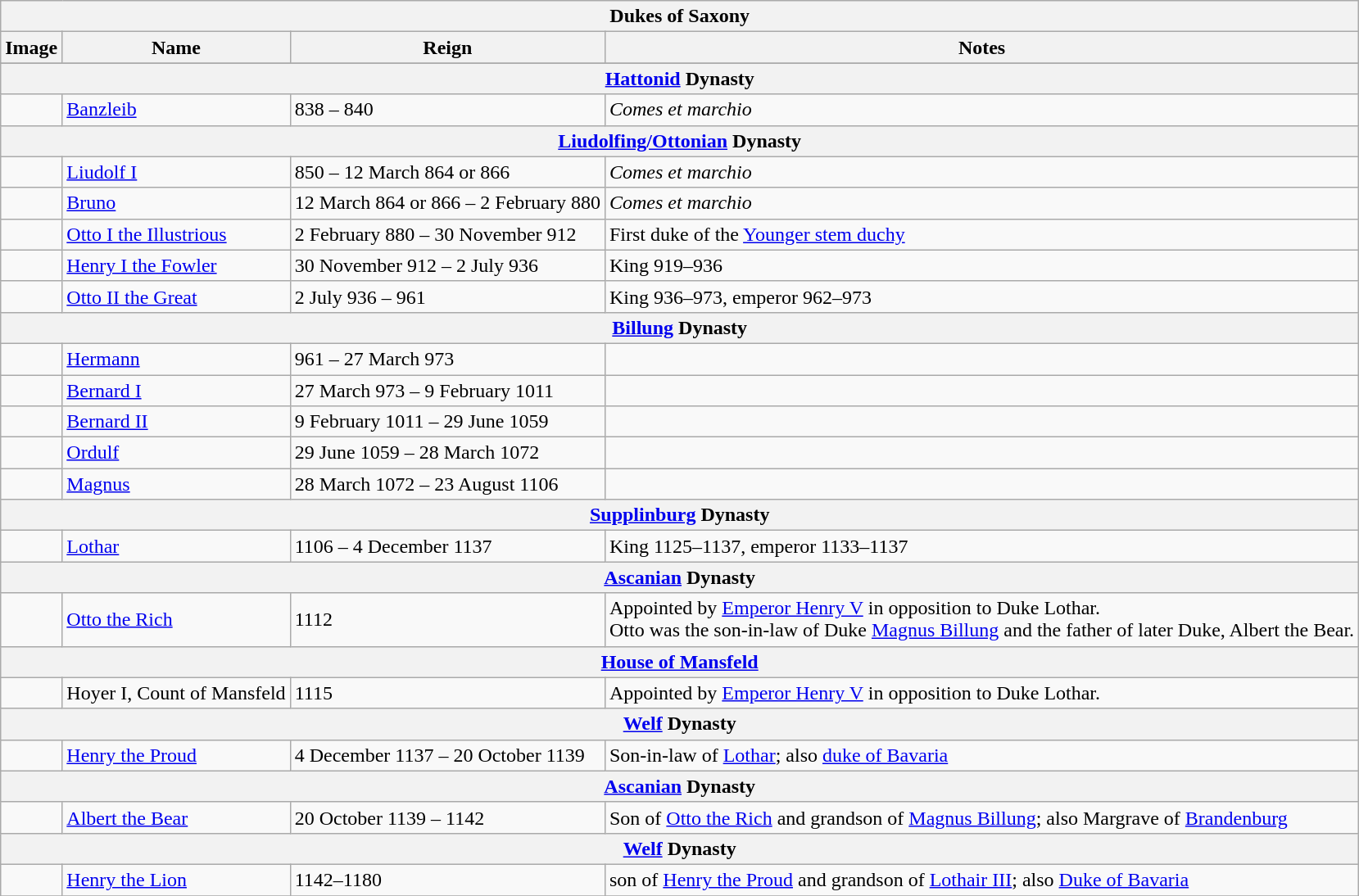<table class="wikitable">
<tr>
<th colspan=4>Dukes of Saxony</th>
</tr>
<tr>
<th>Image</th>
<th>Name</th>
<th>Reign</th>
<th>Notes</th>
</tr>
<tr>
</tr>
<tr>
<th colspan=4><a href='#'>Hattonid</a> Dynasty</th>
</tr>
<tr>
<td></td>
<td><a href='#'>Banzleib</a></td>
<td>838 – 840</td>
<td><em>Comes et marchio</em></td>
</tr>
<tr>
<th colspan=4><a href='#'>Liudolfing/Ottonian</a> Dynasty</th>
</tr>
<tr>
<td></td>
<td><a href='#'>Liudolf I</a></td>
<td>850 – 12 March 864 or 866</td>
<td><em>Comes et marchio</em></td>
</tr>
<tr>
<td></td>
<td><a href='#'>Bruno</a></td>
<td>12 March 864 or 866 – 2 February 880</td>
<td><em>Comes et marchio</em></td>
</tr>
<tr>
<td></td>
<td><a href='#'>Otto I the Illustrious</a></td>
<td>2 February 880 – 30 November 912</td>
<td>First duke of the <a href='#'>Younger stem duchy</a></td>
</tr>
<tr>
<td></td>
<td><a href='#'>Henry I the Fowler</a></td>
<td>30 November 912 – 2 July 936</td>
<td>King 919–936</td>
</tr>
<tr>
<td></td>
<td><a href='#'>Otto II the Great</a></td>
<td>2 July 936 – 961</td>
<td>King 936–973, emperor 962–973</td>
</tr>
<tr>
<th colspan=4><a href='#'>Billung</a> Dynasty</th>
</tr>
<tr>
<td></td>
<td><a href='#'>Hermann</a></td>
<td>961 – 27 March 973</td>
<td></td>
</tr>
<tr>
<td></td>
<td><a href='#'>Bernard I</a></td>
<td>27 March 973 – 9 February 1011</td>
<td></td>
</tr>
<tr>
<td></td>
<td><a href='#'>Bernard II</a></td>
<td>9 February 1011 – 29 June 1059</td>
<td></td>
</tr>
<tr>
<td></td>
<td><a href='#'>Ordulf</a></td>
<td>29 June 1059 – 28 March 1072</td>
<td></td>
</tr>
<tr>
<td></td>
<td><a href='#'>Magnus</a></td>
<td>28 March 1072 – 23 August 1106</td>
<td></td>
</tr>
<tr>
<th colspan=4><a href='#'>Supplinburg</a> Dynasty</th>
</tr>
<tr>
<td></td>
<td><a href='#'>Lothar</a></td>
<td>1106 – 4 December 1137</td>
<td>King 1125–1137, emperor 1133–1137</td>
</tr>
<tr>
<th colspan=4><a href='#'>Ascanian</a> Dynasty</th>
</tr>
<tr>
<td></td>
<td><a href='#'>Otto the Rich</a></td>
<td>1112</td>
<td>Appointed by <a href='#'>Emperor Henry V</a> in opposition to Duke Lothar.<br>Otto was the son-in-law of Duke <a href='#'>Magnus Billung</a> and the father of later Duke, Albert the Bear.</td>
</tr>
<tr>
<th colspan=4><a href='#'>House of Mansfeld</a></th>
</tr>
<tr>
<td></td>
<td>Hoyer I, Count of Mansfeld</td>
<td>1115</td>
<td>Appointed by <a href='#'>Emperor Henry V</a> in opposition to Duke Lothar.</td>
</tr>
<tr>
<th colspan=4><a href='#'>Welf</a> Dynasty</th>
</tr>
<tr>
<td></td>
<td><a href='#'>Henry the Proud</a></td>
<td>4 December 1137 – 20 October 1139</td>
<td>Son-in-law of <a href='#'>Lothar</a>; also <a href='#'>duke of Bavaria</a></td>
</tr>
<tr>
<th colspan=4><a href='#'>Ascanian</a> Dynasty</th>
</tr>
<tr>
<td></td>
<td><a href='#'>Albert the Bear</a></td>
<td>20 October 1139 – 1142</td>
<td>Son of <a href='#'>Otto the Rich</a> and grandson of <a href='#'>Magnus Billung</a>; also Margrave of <a href='#'>Brandenburg</a></td>
</tr>
<tr>
<th colspan=4><a href='#'>Welf</a> Dynasty</th>
</tr>
<tr>
<td></td>
<td><a href='#'>Henry the Lion</a></td>
<td>1142–1180</td>
<td>son of <a href='#'>Henry the Proud</a> and grandson of <a href='#'>Lothair III</a>; also <a href='#'>Duke of Bavaria</a></td>
</tr>
<tr>
</tr>
</table>
